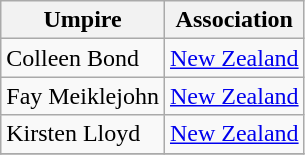<table class="wikitable collapsible">
<tr>
<th>Umpire</th>
<th>Association</th>
</tr>
<tr>
<td>Colleen Bond</td>
<td><a href='#'>New Zealand</a></td>
</tr>
<tr>
<td>Fay Meiklejohn</td>
<td><a href='#'>New Zealand</a></td>
</tr>
<tr>
<td>Kirsten Lloyd</td>
<td><a href='#'>New Zealand</a></td>
</tr>
<tr>
</tr>
</table>
